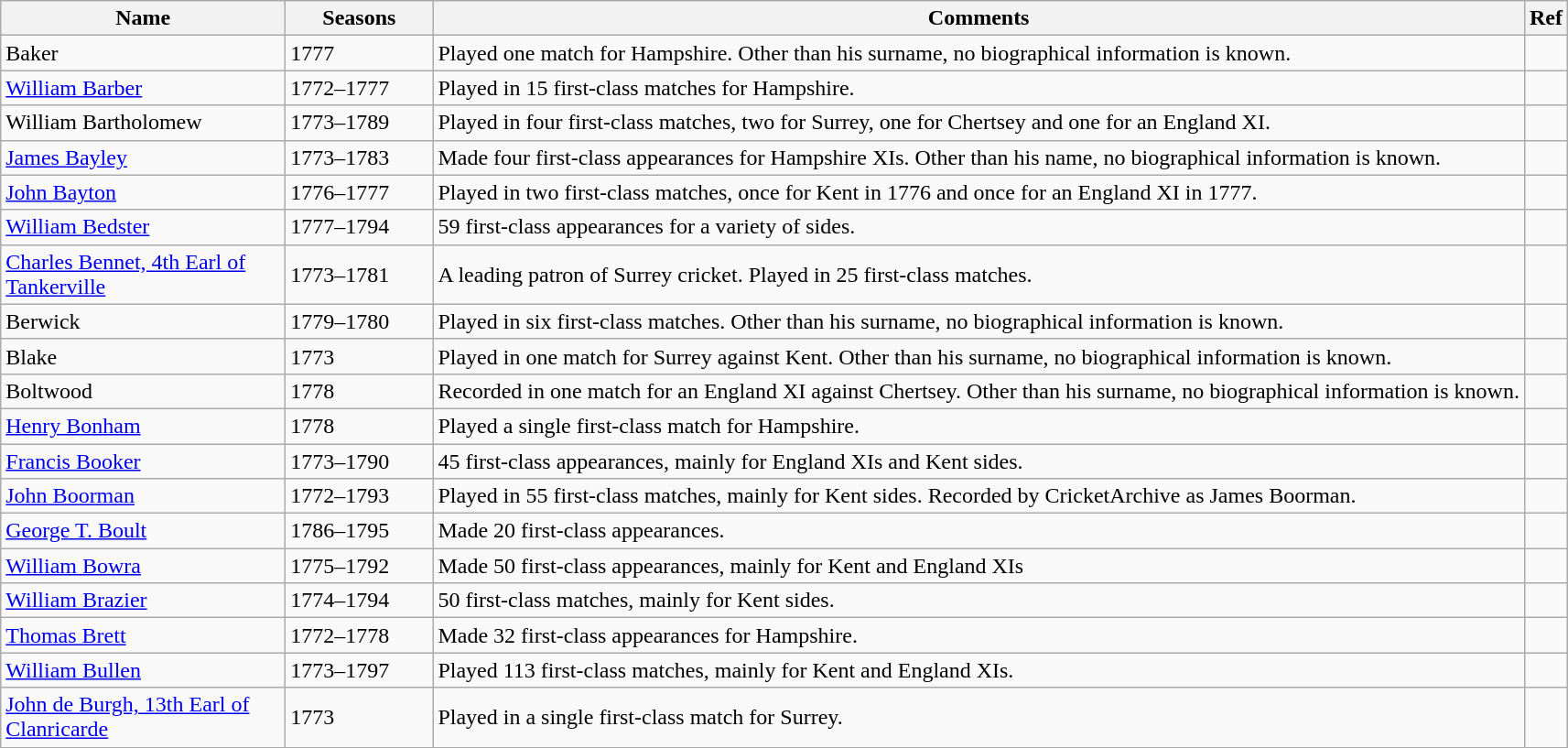<table class="wikitable">
<tr>
<th style="width:200px">Name</th>
<th style="width: 100px">Seasons</th>
<th>Comments</th>
<th>Ref</th>
</tr>
<tr>
<td>Baker</td>
<td>1777</td>
<td>Played one match for Hampshire. Other than his surname, no biographical information is known.</td>
<td></td>
</tr>
<tr>
<td><a href='#'>William Barber</a></td>
<td>1772–1777</td>
<td>Played in 15 first-class matches for Hampshire.</td>
<td></td>
</tr>
<tr>
<td>William Bartholomew</td>
<td>1773–1789</td>
<td>Played in four first-class matches, two for Surrey, one for Chertsey and one for an England XI.</td>
<td></td>
</tr>
<tr>
<td><a href='#'>James Bayley</a></td>
<td>1773–1783</td>
<td>Made four first-class appearances for Hampshire XIs. Other than his name, no biographical information is known.</td>
<td></td>
</tr>
<tr>
<td><a href='#'>John Bayton</a></td>
<td>1776–1777</td>
<td>Played in two first-class matches, once for Kent in 1776 and once for an England XI in 1777.</td>
<td></td>
</tr>
<tr>
<td><a href='#'>William Bedster</a></td>
<td>1777–1794</td>
<td>59 first-class appearances for a variety of sides.</td>
<td></td>
</tr>
<tr>
<td><a href='#'>Charles Bennet, 4th Earl of Tankerville</a></td>
<td>1773–1781</td>
<td>A leading patron of Surrey cricket. Played in 25 first-class matches.</td>
<td></td>
</tr>
<tr>
<td>Berwick</td>
<td>1779–1780</td>
<td>Played in six first-class matches. Other than his surname, no biographical information is known.</td>
<td></td>
</tr>
<tr>
<td>Blake</td>
<td>1773</td>
<td>Played in one match for Surrey against Kent. Other than his surname, no biographical information is known.</td>
<td></td>
</tr>
<tr>
<td>Boltwood</td>
<td>1778</td>
<td>Recorded in one match for an England XI against Chertsey. Other than his surname, no biographical information is known.</td>
<td></td>
</tr>
<tr>
<td><a href='#'>Henry Bonham</a></td>
<td>1778</td>
<td>Played a single first-class match for Hampshire.</td>
<td></td>
</tr>
<tr>
<td><a href='#'>Francis Booker</a></td>
<td>1773–1790</td>
<td>45 first-class appearances, mainly for England XIs and Kent sides.</td>
<td></td>
</tr>
<tr>
<td><a href='#'>John Boorman</a></td>
<td>1772–1793</td>
<td>Played in 55 first-class matches, mainly for Kent sides. Recorded by CricketArchive as James Boorman.</td>
<td></td>
</tr>
<tr>
<td><a href='#'>George T. Boult</a></td>
<td>1786–1795</td>
<td>Made 20 first-class appearances.</td>
<td></td>
</tr>
<tr>
<td><a href='#'>William Bowra</a></td>
<td>1775–1792</td>
<td>Made 50 first-class appearances, mainly for Kent and England XIs</td>
<td></td>
</tr>
<tr>
<td><a href='#'>William Brazier</a></td>
<td>1774–1794</td>
<td>50 first-class matches, mainly for Kent sides.</td>
<td></td>
</tr>
<tr>
<td><a href='#'>Thomas Brett</a></td>
<td>1772–1778</td>
<td>Made 32 first-class appearances for Hampshire.</td>
<td></td>
</tr>
<tr>
<td><a href='#'>William Bullen</a></td>
<td>1773–1797</td>
<td>Played 113 first-class matches, mainly for Kent and England XIs.</td>
<td></td>
</tr>
<tr>
<td><a href='#'>John de Burgh, 13th Earl of Clanricarde</a></td>
<td>1773</td>
<td>Played in a single first-class match for Surrey.</td>
<td></td>
</tr>
</table>
